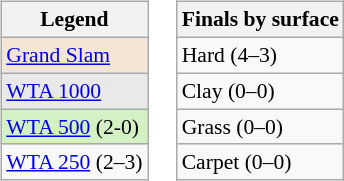<table>
<tr valign=top>
<td><br><table class=wikitable style=font-size:90%>
<tr>
<th>Legend</th>
</tr>
<tr>
<td style=background:#f3e6d7><a href='#'>Grand Slam</a></td>
</tr>
<tr>
<td style=background:#e9e9e9><a href='#'>WTA 1000</a></td>
</tr>
<tr>
<td style=background:#d4f1c5><a href='#'>WTA 500</a> (2-0)</td>
</tr>
<tr>
<td><a href='#'>WTA 250</a> (2–3)</td>
</tr>
</table>
</td>
<td><br><table class=wikitable style=font-size:90%>
<tr>
<th>Finals by surface</th>
</tr>
<tr>
<td>Hard (4–3)</td>
</tr>
<tr>
<td>Clay (0–0)</td>
</tr>
<tr>
<td>Grass (0–0)</td>
</tr>
<tr>
<td>Carpet (0–0)</td>
</tr>
</table>
</td>
</tr>
</table>
